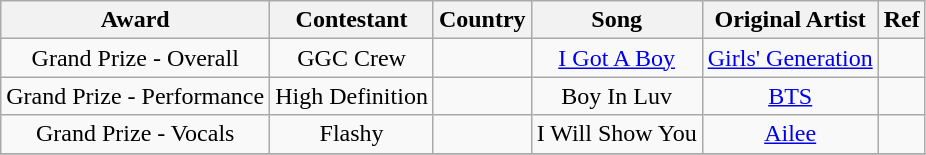<table class="wikitable sortable">
<tr align="center">
<th>Award</th>
<th>Contestant</th>
<th>Country</th>
<th>Song</th>
<th>Original Artist</th>
<th>Ref</th>
</tr>
<tr align="center">
<td>Grand Prize - Overall</td>
<td>GGC Crew</td>
<td></td>
<td><a href='#'>I Got A Boy</a></td>
<td><a href='#'>Girls' Generation</a></td>
<td></td>
</tr>
<tr align="center">
<td>Grand Prize - Performance</td>
<td>High Definition</td>
<td></td>
<td>Boy In Luv</td>
<td><a href='#'>BTS</a></td>
<td></td>
</tr>
<tr align="center">
<td>Grand Prize - Vocals</td>
<td>Flashy</td>
<td></td>
<td>I Will Show You</td>
<td><a href='#'>Ailee</a></td>
<td></td>
</tr>
<tr>
</tr>
</table>
